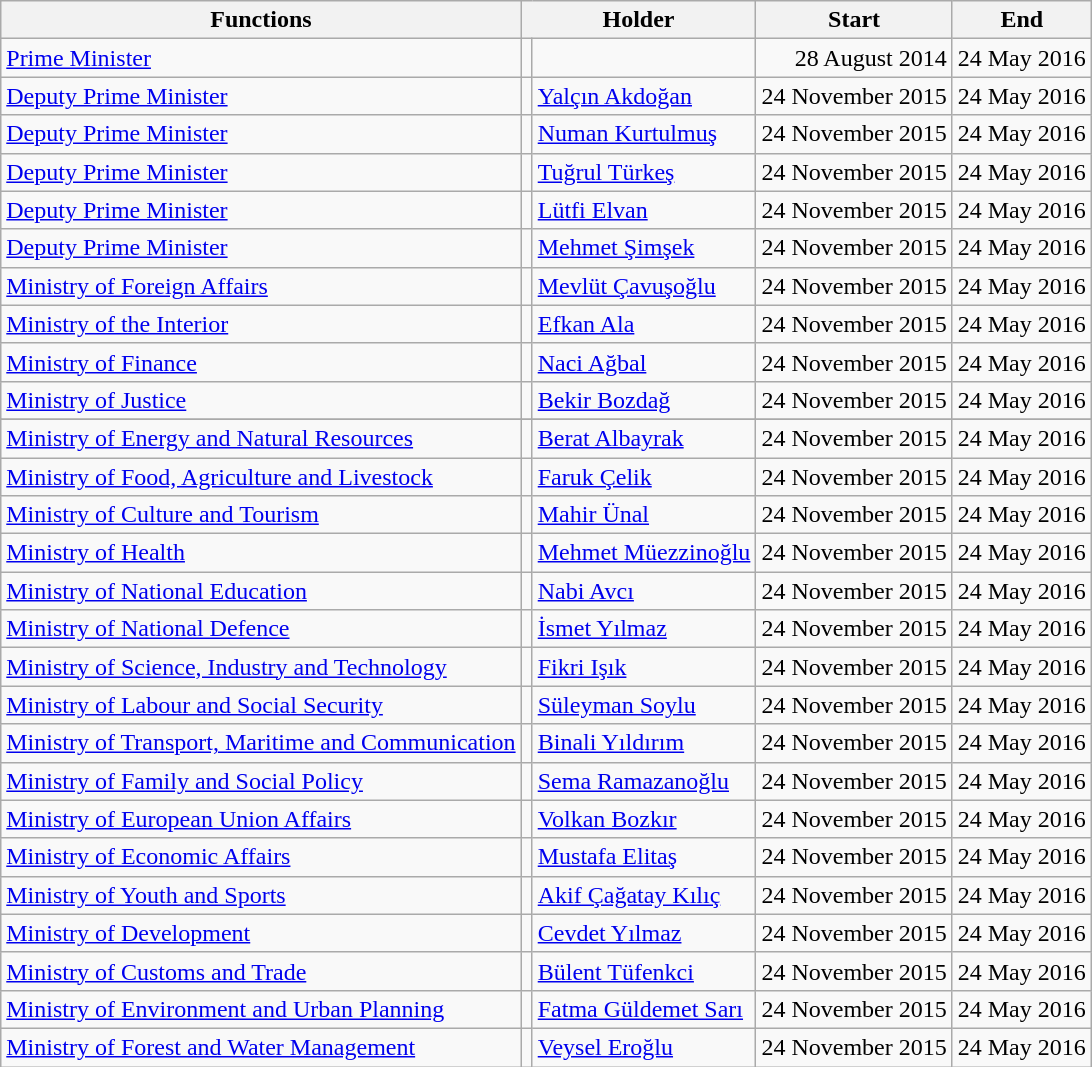<table class="wikitable">
<tr>
<th>Functions</th>
<th colspan="2">Holder</th>
<th>Start</th>
<th>End</th>
</tr>
<tr>
<td><a href='#'>Prime Minister</a><br></td>
<td></td>
<td></td>
<td style="text-align:right;">28 August 2014</td>
<td style="text-align:right;">24 May 2016</td>
</tr>
<tr>
<td><a href='#'>Deputy Prime Minister</a><br></td>
<td></td>
<td><a href='#'>Yalçın Akdoğan</a></td>
<td style="text-align:right;">24 November 2015</td>
<td style="text-align:right;">24 May 2016</td>
</tr>
<tr>
<td><a href='#'>Deputy Prime Minister</a><br></td>
<td></td>
<td><a href='#'>Numan Kurtulmuş</a></td>
<td style="text-align:right;">24 November 2015</td>
<td style="text-align:right;">24 May 2016</td>
</tr>
<tr>
<td><a href='#'>Deputy Prime Minister</a><br></td>
<td></td>
<td><a href='#'>Tuğrul Türkeş</a></td>
<td style="text-align:right;">24 November 2015</td>
<td style="text-align:right;">24 May 2016</td>
</tr>
<tr>
<td><a href='#'>Deputy Prime Minister</a><br></td>
<td></td>
<td><a href='#'>Lütfi Elvan</a></td>
<td style="text-align:right;">24 November 2015</td>
<td style="text-align:right;">24 May 2016</td>
</tr>
<tr>
<td><a href='#'>Deputy Prime Minister</a><br></td>
<td></td>
<td><a href='#'>Mehmet Şimşek</a></td>
<td style="text-align:right;">24 November 2015</td>
<td style="text-align:right;">24 May 2016</td>
</tr>
<tr>
<td><a href='#'>Ministry of Foreign Affairs</a><br></td>
<td></td>
<td><a href='#'>Mevlüt Çavuşoğlu</a></td>
<td style="text-align:right;">24 November 2015</td>
<td style="text-align:right;">24 May 2016</td>
</tr>
<tr>
<td><a href='#'>Ministry of the Interior</a><br></td>
<td></td>
<td><a href='#'>Efkan Ala</a></td>
<td style="text-align:right;">24 November 2015</td>
<td style="text-align:right;">24 May 2016</td>
</tr>
<tr>
<td><a href='#'>Ministry of Finance</a><br></td>
<td></td>
<td><a href='#'>Naci Ağbal</a></td>
<td style="text-align:right;">24 November 2015</td>
<td style="text-align:right;">24 May 2016</td>
</tr>
<tr>
<td><a href='#'>Ministry of Justice</a><br></td>
<td></td>
<td><a href='#'>Bekir Bozdağ</a></td>
<td style="text-align:right;">24 November 2015</td>
<td style="text-align:right;">24 May 2016</td>
</tr>
<tr>
</tr>
<tr>
<td><a href='#'>Ministry of Energy and Natural Resources</a><br></td>
<td></td>
<td><a href='#'>Berat Albayrak</a></td>
<td style="text-align:right;">24 November 2015</td>
<td style="text-align:right;">24 May 2016</td>
</tr>
<tr>
<td><a href='#'>Ministry of Food, Agriculture and Livestock</a><br></td>
<td></td>
<td><a href='#'>Faruk Çelik</a></td>
<td style="text-align:right;">24 November 2015</td>
<td style="text-align:right;">24 May 2016</td>
</tr>
<tr>
<td><a href='#'>Ministry of Culture and Tourism</a><br></td>
<td></td>
<td><a href='#'>Mahir Ünal</a></td>
<td style="text-align:right;">24 November 2015</td>
<td style="text-align:right;">24 May 2016</td>
</tr>
<tr>
<td><a href='#'>Ministry of Health</a><br></td>
<td></td>
<td><a href='#'>Mehmet Müezzinoğlu</a></td>
<td style="text-align:right;">24 November 2015</td>
<td style="text-align:right;">24 May 2016</td>
</tr>
<tr>
<td><a href='#'>Ministry of National Education</a><br></td>
<td></td>
<td><a href='#'>Nabi Avcı</a></td>
<td style="text-align:right;">24 November 2015</td>
<td style="text-align:right;">24 May 2016</td>
</tr>
<tr>
<td><a href='#'>Ministry of National Defence</a><br></td>
<td></td>
<td><a href='#'>İsmet Yılmaz</a></td>
<td style="text-align:right;">24 November 2015</td>
<td style="text-align:right;">24 May 2016</td>
</tr>
<tr>
<td><a href='#'>Ministry of Science, Industry and Technology</a><br></td>
<td></td>
<td><a href='#'>Fikri Işık</a></td>
<td style="text-align:right;">24 November 2015</td>
<td style="text-align:right;">24 May 2016</td>
</tr>
<tr>
<td><a href='#'>Ministry of Labour and Social Security</a><br></td>
<td></td>
<td><a href='#'>Süleyman Soylu</a></td>
<td style="text-align:right;">24 November 2015</td>
<td style="text-align:right;">24 May 2016</td>
</tr>
<tr>
<td><a href='#'>Ministry of Transport, Maritime and Communication</a><br></td>
<td></td>
<td><a href='#'>Binali Yıldırım</a></td>
<td style="text-align:right;">24 November 2015</td>
<td style="text-align:right;">24 May 2016</td>
</tr>
<tr>
<td><a href='#'>Ministry of Family and Social Policy</a><br></td>
<td></td>
<td><a href='#'>Sema Ramazanoğlu</a></td>
<td style="text-align:right;">24 November 2015</td>
<td style="text-align:right;">24 May 2016</td>
</tr>
<tr>
<td><a href='#'>Ministry of European Union Affairs</a><br></td>
<td></td>
<td><a href='#'>Volkan Bozkır</a></td>
<td style="text-align:right;">24 November 2015</td>
<td style="text-align:right;">24 May 2016</td>
</tr>
<tr>
<td><a href='#'>Ministry of Economic Affairs</a><br></td>
<td></td>
<td><a href='#'>Mustafa Elitaş</a></td>
<td style="text-align:right;">24 November 2015</td>
<td style="text-align:right;">24 May 2016</td>
</tr>
<tr>
<td><a href='#'>Ministry of Youth and Sports</a><br></td>
<td></td>
<td><a href='#'>Akif Çağatay Kılıç</a></td>
<td style="text-align:right;">24 November 2015</td>
<td style="text-align:right;">24 May 2016</td>
</tr>
<tr>
<td><a href='#'>Ministry of Development</a><br></td>
<td></td>
<td><a href='#'>Cevdet Yılmaz</a></td>
<td style="text-align:right;">24 November 2015</td>
<td style="text-align:right;">24 May 2016</td>
</tr>
<tr>
<td><a href='#'>Ministry of Customs and Trade</a><br></td>
<td></td>
<td><a href='#'>Bülent Tüfenkci</a></td>
<td style="text-align:right;">24 November 2015</td>
<td style="text-align:right;">24 May 2016</td>
</tr>
<tr>
<td><a href='#'>Ministry of Environment and Urban Planning</a><br></td>
<td></td>
<td><a href='#'>Fatma Güldemet Sarı</a></td>
<td style="text-align:right;">24 November 2015</td>
<td style="text-align:right;">24 May 2016</td>
</tr>
<tr>
<td><a href='#'>Ministry of Forest and Water Management</a><br></td>
<td></td>
<td><a href='#'>Veysel Eroğlu</a></td>
<td style="text-align:right;">24 November 2015</td>
<td style="text-align:right;">24 May 2016</td>
</tr>
</table>
